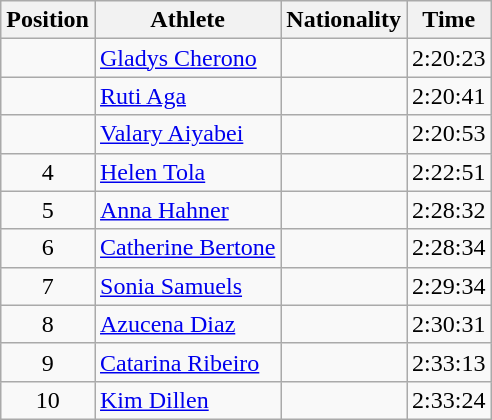<table class="wikitable sortable">
<tr>
<th>Position</th>
<th>Athlete</th>
<th>Nationality</th>
<th>Time</th>
</tr>
<tr>
<td align=center></td>
<td><a href='#'>Gladys Cherono</a></td>
<td></td>
<td>2:20:23</td>
</tr>
<tr>
<td align=center></td>
<td><a href='#'>Ruti Aga</a></td>
<td></td>
<td>2:20:41</td>
</tr>
<tr>
<td align=center></td>
<td><a href='#'>Valary Aiyabei</a></td>
<td></td>
<td>2:20:53</td>
</tr>
<tr>
<td align=center>4</td>
<td><a href='#'>Helen Tola</a></td>
<td></td>
<td>2:22:51</td>
</tr>
<tr>
<td align=center>5</td>
<td><a href='#'>Anna Hahner</a></td>
<td></td>
<td>2:28:32</td>
</tr>
<tr>
<td align=center>6</td>
<td><a href='#'>Catherine Bertone</a></td>
<td></td>
<td>2:28:34</td>
</tr>
<tr>
<td align=center>7</td>
<td><a href='#'>Sonia Samuels</a></td>
<td></td>
<td>2:29:34</td>
</tr>
<tr>
<td align=center>8</td>
<td><a href='#'>Azucena Diaz</a></td>
<td></td>
<td>2:30:31</td>
</tr>
<tr>
<td align=center>9</td>
<td><a href='#'>Catarina Ribeiro</a></td>
<td></td>
<td>2:33:13</td>
</tr>
<tr>
<td align=center>10</td>
<td><a href='#'>Kim Dillen</a></td>
<td></td>
<td>2:33:24</td>
</tr>
</table>
